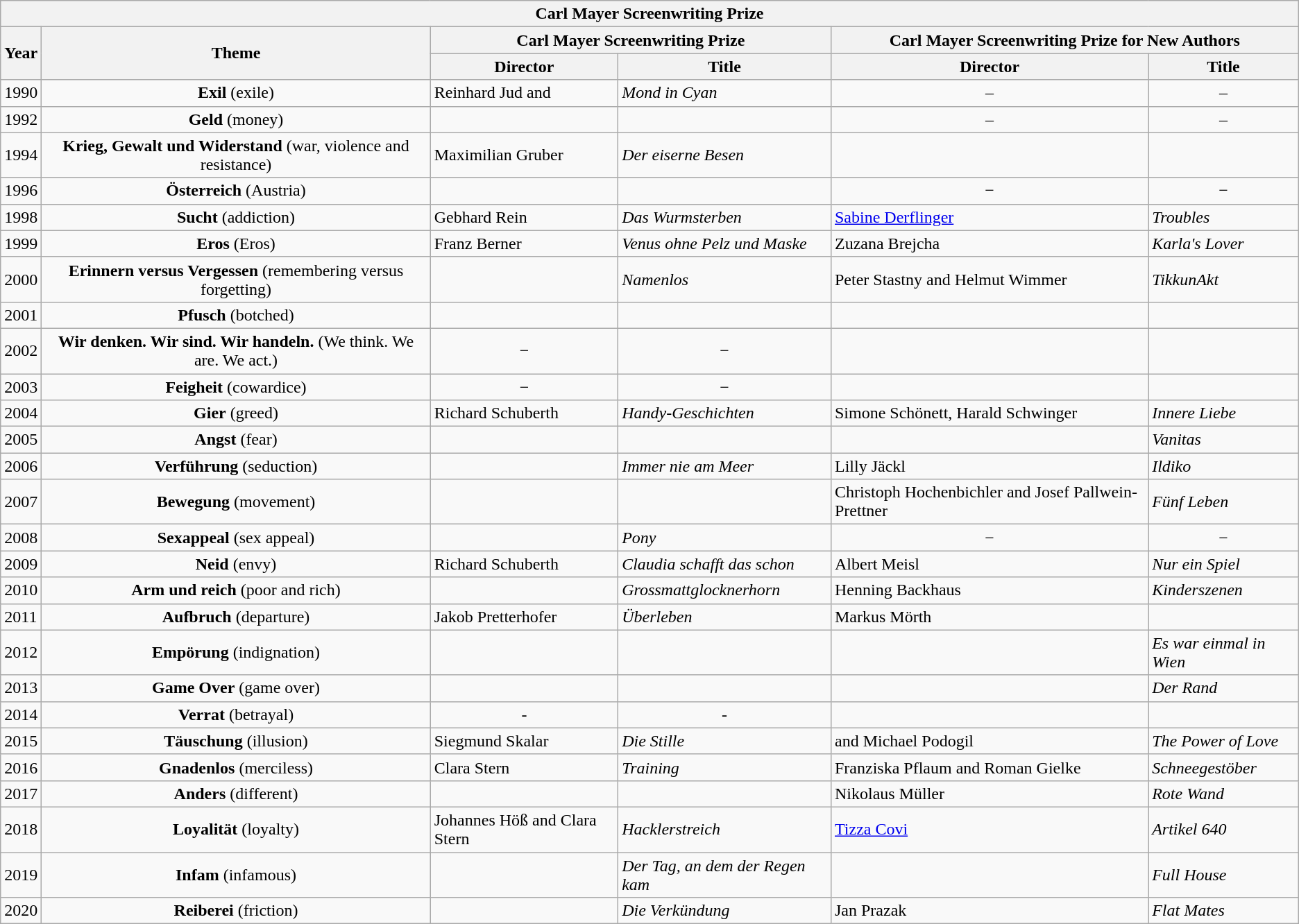<table class="wikitable">
<tr>
<th colspan="6">Carl Mayer Screenwriting Prize</th>
</tr>
<tr class="hintergrundfarbe6" align="center">
<th rowspan="2">Year</th>
<th rowspan="2">Theme</th>
<th colspan="2">Carl Mayer Screenwriting Prize</th>
<th colspan="2">Carl Mayer Screenwriting Prize for New Authors</th>
</tr>
<tr>
<th>Director</th>
<th>Title</th>
<th>Director</th>
<th>Title</th>
</tr>
<tr>
<td>1990</td>
<td align="center"><strong>Exil</strong> (exile)</td>
<td>Reinhard Jud and </td>
<td><em>Mond in Cyan</em></td>
<td align="center">–</td>
<td align="center">–</td>
</tr>
<tr>
<td>1992</td>
<td align="center"><strong>Geld</strong> (money)</td>
<td></td>
<td></td>
<td align="center">–</td>
<td align="center">–</td>
</tr>
<tr>
<td>1994</td>
<td align="center"><strong>Krieg, Gewalt und Widerstand</strong> (war, violence and resistance)</td>
<td>Maximilian Gruber</td>
<td><em>Der eiserne Besen</em></td>
<td></td>
<td></td>
</tr>
<tr>
<td>1996</td>
<td align="center"><strong>Österreich</strong> (Austria)</td>
<td></td>
<td></td>
<td align="center">−</td>
<td align="center">−</td>
</tr>
<tr>
<td>1998</td>
<td align="center"><strong>Sucht</strong> (addiction)</td>
<td>Gebhard Rein</td>
<td><em>Das Wurmsterben</em></td>
<td><a href='#'>Sabine Derflinger</a></td>
<td><em>Troubles</em></td>
</tr>
<tr>
<td>1999</td>
<td align="center"><strong>Eros</strong> (Eros)</td>
<td>Franz Berner</td>
<td><em>Venus ohne Pelz und Maske</em></td>
<td>Zuzana Brejcha</td>
<td><em>Karla's Lover</em></td>
</tr>
<tr>
<td>2000</td>
<td align="center"><strong>Erinnern versus Vergessen</strong> (remembering versus forgetting)</td>
<td></td>
<td><em>Namenlos</em></td>
<td>Peter Stastny and Helmut Wimmer</td>
<td><em>TikkunAkt</em></td>
</tr>
<tr>
<td>2001</td>
<td align="center"><strong>Pfusch</strong> (botched)</td>
<td></td>
<td></td>
<td></td>
<td></td>
</tr>
<tr>
<td>2002</td>
<td align="center"><strong>Wir denken. Wir sind. Wir handeln.</strong> (We think. We are. We act.)</td>
<td align="center">−</td>
<td align="center">−</td>
<td></td>
<td></td>
</tr>
<tr>
<td>2003</td>
<td align="center"><strong>Feigheit</strong> (cowardice)</td>
<td align="center">−</td>
<td align="center">−</td>
<td></td>
<td></td>
</tr>
<tr>
<td>2004</td>
<td align="center"><strong>Gier</strong> (greed)</td>
<td>Richard Schuberth</td>
<td><em>Handy-Geschichten</em></td>
<td>Simone Schönett, Harald Schwinger</td>
<td><em>Innere Liebe</em></td>
</tr>
<tr>
<td>2005</td>
<td align="center"><strong>Angst</strong> (fear)</td>
<td></td>
<td></td>
<td></td>
<td><em>Vanitas</em></td>
</tr>
<tr>
<td>2006</td>
<td align="center"><strong>Verführung</strong> (seduction)</td>
<td></td>
<td><em>Immer nie am Meer</em></td>
<td>Lilly Jäckl</td>
<td><em>Ildiko</em></td>
</tr>
<tr>
<td>2007</td>
<td align="center"><strong>Bewegung</strong> (movement)</td>
<td></td>
<td></td>
<td>Christoph Hochenbichler and Josef Pallwein-Prettner</td>
<td><em>Fünf Leben</em></td>
</tr>
<tr>
<td>2008</td>
<td align="center"><strong>Sexappeal</strong> (sex appeal)</td>
<td></td>
<td><em>Pony</em></td>
<td align="center">−</td>
<td align="center">−</td>
</tr>
<tr>
<td>2009</td>
<td align="center"><strong>Neid</strong> (envy)</td>
<td>Richard Schuberth</td>
<td><em>Claudia schafft das schon</em></td>
<td>Albert Meisl</td>
<td><em>Nur ein Spiel</em></td>
</tr>
<tr>
<td>2010</td>
<td align="center"><strong>Arm und reich</strong> (poor and rich)</td>
<td></td>
<td><em>Grossmattglocknerhorn</em></td>
<td>Henning Backhaus</td>
<td><em>Kinderszenen</em></td>
</tr>
<tr>
<td>2011</td>
<td align="center"><strong>Aufbruch</strong> (departure)</td>
<td>Jakob Pretterhofer</td>
<td><em>Überleben</em></td>
<td>Markus Mörth</td>
<td></td>
</tr>
<tr>
<td>2012</td>
<td align="center"><strong>Empörung</strong> (indignation)</td>
<td></td>
<td></td>
<td></td>
<td><em>Es war einmal in Wien</em></td>
</tr>
<tr>
<td>2013</td>
<td align="center"><strong>Game Over</strong> (game over)</td>
<td></td>
<td></td>
<td></td>
<td><em>Der Rand</em></td>
</tr>
<tr>
<td>2014</td>
<td align="center"><strong>Verrat</strong> (betrayal)</td>
<td align="center">-</td>
<td align="center">-</td>
<td></td>
<td></td>
</tr>
<tr>
<td>2015</td>
<td align="center"><strong>Täuschung</strong> (illusion)</td>
<td>Siegmund Skalar</td>
<td><em>Die Stille</em></td>
<td> and Michael Podogil</td>
<td><em>The Power of Love</em></td>
</tr>
<tr>
<td>2016</td>
<td align="center"><strong>Gnadenlos</strong> (merciless)</td>
<td>Clara Stern</td>
<td><em>Training</em></td>
<td>Franziska Pflaum and Roman Gielke</td>
<td><em>Schneegestöber</em></td>
</tr>
<tr>
<td>2017</td>
<td align="center"><strong>Anders</strong> (different)</td>
<td></td>
<td></td>
<td>Nikolaus Müller</td>
<td><em>Rote Wand</em></td>
</tr>
<tr>
<td>2018</td>
<td align="center"><strong>Loyalität</strong> (loyalty)</td>
<td>Johannes Höß and Clara Stern</td>
<td><em>Hacklerstreich</em></td>
<td><a href='#'>Tizza Covi</a></td>
<td><em>Artikel 640</em></td>
</tr>
<tr>
<td>2019</td>
<td align="center"><strong>Infam</strong> (infamous)</td>
<td></td>
<td><em>Der Tag, an dem der Regen kam</em></td>
<td></td>
<td><em>Full House</em></td>
</tr>
<tr>
<td>2020</td>
<td align="center"><strong>Reiberei</strong> (friction)</td>
<td></td>
<td><em>Die Verkündung</em></td>
<td>Jan Prazak</td>
<td><em>Flat Mates</em></td>
</tr>
</table>
